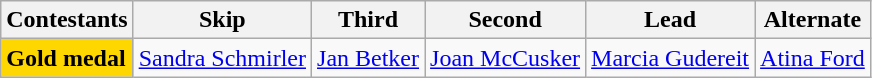<table class="wikitable">
<tr>
<th>Contestants</th>
<th>Skip</th>
<th>Third</th>
<th>Second</th>
<th>Lead</th>
<th>Alternate</th>
</tr>
<tr>
<td bgcolor="gold"><strong>Gold medal</strong></td>
<td><a href='#'>Sandra Schmirler</a></td>
<td><a href='#'>Jan Betker</a></td>
<td><a href='#'>Joan McCusker</a></td>
<td><a href='#'>Marcia Gudereit</a></td>
<td><a href='#'>Atina Ford</a></td>
</tr>
</table>
